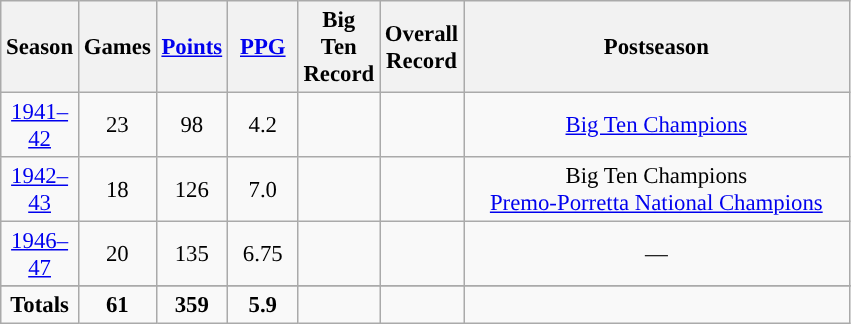<table class="wikitable sortable" style="text-align:center; font-size:95%">
<tr>
<th width=40px>Season</th>
<th width=40px>Games</th>
<th width=40px><a href='#'>Points</a></th>
<th width=40px><a href='#'>PPG</a></th>
<th width=40px>Big Ten <br>Record</th>
<th width=40px>Overall <br>Record</th>
<th width=250px>Postseason</th>
</tr>
<tr>
<td><a href='#'>1941–42</a></td>
<td>23</td>
<td>98</td>
<td>4.2</td>
<td></td>
<td></td>
<td><a href='#'>Big Ten Champions</a></td>
</tr>
<tr>
<td><a href='#'>1942–43</a></td>
<td>18</td>
<td>126</td>
<td>7.0</td>
<td></td>
<td></td>
<td>Big Ten Champions<br><a href='#'>Premo-Porretta National Champions</a></td>
</tr>
<tr>
<td><a href='#'>1946–47</a></td>
<td>20</td>
<td>135</td>
<td>6.75</td>
<td></td>
<td></td>
<td>—</td>
</tr>
<tr>
</tr>
<tr class="sortbottom">
<td><strong>Totals</strong></td>
<td><strong>61</strong></td>
<td><strong>359</strong></td>
<td><strong>5.9</strong></td>
<td><strong></strong></td>
<td><strong></strong></td>
<td></td>
</tr>
</table>
